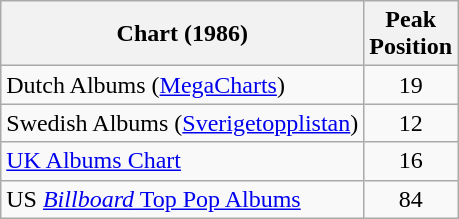<table class="wikitable sortable plainrowheaders">
<tr>
<th scope="col">Chart (1986)</th>
<th scope="col">Peak<br>Position</th>
</tr>
<tr>
<td scope="row">Dutch Albums (<a href='#'>MegaCharts</a>)</td>
<td align="center">19</td>
</tr>
<tr>
<td scope="row">Swedish Albums (<a href='#'>Sverigetopplistan</a>)</td>
<td align="center">12</td>
</tr>
<tr>
<td scope="row"><a href='#'>UK Albums Chart</a></td>
<td align="center">16</td>
</tr>
<tr>
<td scope="row">US <a href='#'><em>Billboard</em> Top Pop Albums</a></td>
<td align="center">84</td>
</tr>
</table>
